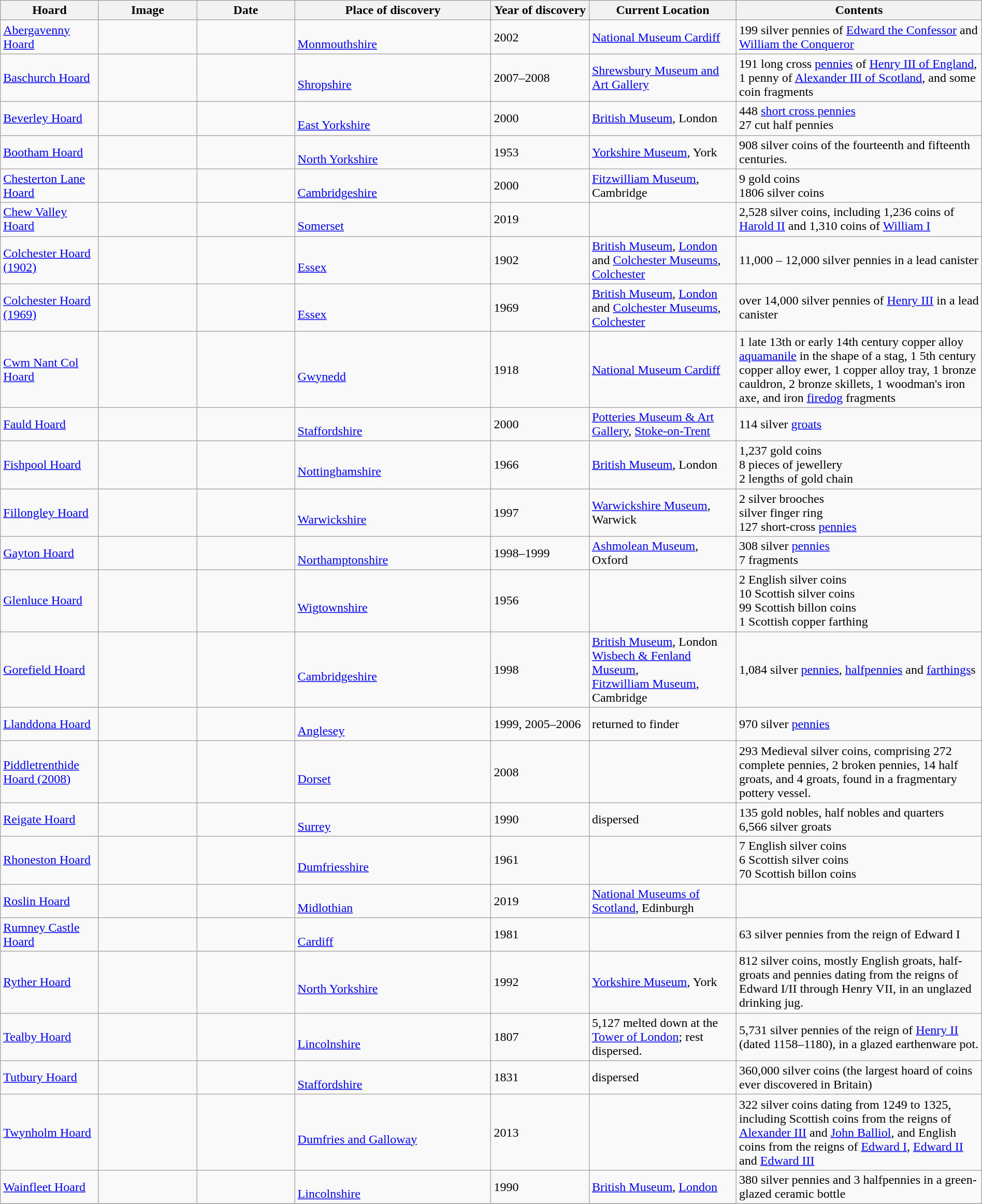<table class="wikitable sortable" style="width: 100%">
<tr>
<th width="10%">Hoard</th>
<th width="10%">Image</th>
<th width="10%">Date</th>
<th width="20%">Place of discovery</th>
<th width="10%">Year of discovery</th>
<th width="15%">Current Location</th>
<th class="unsortable" width="25%">Contents</th>
</tr>
<tr>
<td><a href='#'>Abergavenny Hoard</a></td>
<td></td>
<td></td>
<td><br><a href='#'>Monmouthshire</a><br><small></small></td>
<td>2002</td>
<td><a href='#'>National Museum Cardiff</a></td>
<td>199 silver pennies of <a href='#'>Edward the Confessor</a> and <a href='#'>William the Conqueror</a></td>
</tr>
<tr>
<td><a href='#'>Baschurch Hoard</a></td>
<td></td>
<td></td>
<td><br><a href='#'>Shropshire</a><br><small></small></td>
<td>2007–2008</td>
<td><a href='#'>Shrewsbury Museum and Art Gallery</a></td>
<td>191 long cross <a href='#'>pennies</a> of <a href='#'>Henry III of England</a>, 1 penny of <a href='#'>Alexander III of Scotland</a>, and some coin fragments</td>
</tr>
<tr>
<td><a href='#'>Beverley Hoard</a></td>
<td></td>
<td></td>
<td><br><a href='#'>East Yorkshire</a><br><small></small></td>
<td>2000</td>
<td><a href='#'>British Museum</a>, London</td>
<td>448 <a href='#'>short cross pennies</a><br>27 cut half pennies</td>
</tr>
<tr>
<td><a href='#'>Bootham Hoard</a></td>
<td></td>
<td></td>
<td><br><a href='#'>North Yorkshire</a><br><small></small></td>
<td>1953</td>
<td><a href='#'>Yorkshire Museum</a>, York</td>
<td>908 silver coins of the fourteenth and fifteenth centuries.</td>
</tr>
<tr>
<td><a href='#'>Chesterton Lane Hoard</a></td>
<td></td>
<td></td>
<td><br><a href='#'>Cambridgeshire</a><br><small></small></td>
<td>2000</td>
<td><a href='#'>Fitzwilliam Museum</a>, Cambridge</td>
<td>9 gold coins<br>1806 silver coins</td>
</tr>
<tr>
<td><a href='#'>Chew Valley Hoard</a></td>
<td></td>
<td></td>
<td><br><a href='#'>Somerset</a><br><small></small></td>
<td>2019</td>
<td></td>
<td>2,528 silver coins, including 1,236 coins of <a href='#'>Harold II</a> and 1,310 coins of <a href='#'>William I</a></td>
</tr>
<tr>
<td><a href='#'>Colchester Hoard (1902)</a></td>
<td></td>
<td></td>
<td><br><a href='#'>Essex</a><br><small></small></td>
<td>1902</td>
<td><a href='#'>British Museum</a>, <a href='#'>London</a> and <a href='#'>Colchester Museums</a>, <a href='#'>Colchester</a></td>
<td>11,000 – 12,000 silver pennies in a lead canister</td>
</tr>
<tr>
<td><a href='#'>Colchester Hoard (1969)</a></td>
<td></td>
<td></td>
<td><br><a href='#'>Essex</a><br><small></small></td>
<td>1969</td>
<td><a href='#'>British Museum</a>, <a href='#'>London</a> and <a href='#'>Colchester Museums</a>, <a href='#'>Colchester</a></td>
<td>over 14,000 silver pennies of <a href='#'>Henry III</a> in a lead canister</td>
</tr>
<tr>
<td><a href='#'>Cwm Nant Col Hoard</a></td>
<td></td>
<td></td>
<td><br><a href='#'>Gwynedd</a><br><small></small></td>
<td>1918</td>
<td><a href='#'>National Museum Cardiff</a></td>
<td>1 late 13th or early 14th century copper alloy <a href='#'>aquamanile</a> in the shape of a stag, 1 5th century copper alloy ewer, 1 copper alloy tray, 1 bronze cauldron, 2 bronze skillets, 1 woodman's iron axe, and iron <a href='#'>firedog</a> fragments</td>
</tr>
<tr>
<td><a href='#'>Fauld Hoard</a></td>
<td></td>
<td></td>
<td><br><a href='#'>Staffordshire</a><br><small></small></td>
<td>2000</td>
<td><a href='#'>Potteries Museum & Art Gallery</a>, <a href='#'>Stoke-on-Trent</a></td>
<td>114 silver <a href='#'>groats</a></td>
</tr>
<tr>
<td><a href='#'>Fishpool Hoard</a></td>
<td></td>
<td></td>
<td><br><a href='#'>Nottinghamshire</a><br><small></small></td>
<td>1966</td>
<td><a href='#'>British Museum</a>, London</td>
<td>1,237 gold coins<br>8 pieces of jewellery<br>2 lengths of gold chain</td>
</tr>
<tr>
<td><a href='#'>Fillongley Hoard</a></td>
<td></td>
<td></td>
<td><br><a href='#'>Warwickshire</a><br><small></small></td>
<td>1997</td>
<td><a href='#'>Warwickshire Museum</a>, Warwick</td>
<td>2 silver brooches<br>silver finger ring<br>127 short-cross <a href='#'>pennies</a></td>
</tr>
<tr>
<td><a href='#'>Gayton Hoard</a></td>
<td></td>
<td></td>
<td><br><a href='#'>Northamptonshire</a><br><small></small></td>
<td>1998–1999</td>
<td><a href='#'>Ashmolean Museum</a>, Oxford</td>
<td>308 silver <a href='#'>pennies</a><br>7 fragments</td>
</tr>
<tr>
<td><a href='#'>Glenluce Hoard</a></td>
<td></td>
<td></td>
<td><br><a href='#'>Wigtownshire</a><br><small></small></td>
<td>1956</td>
<td></td>
<td>2 English silver coins<br>10 Scottish silver coins<br>99 Scottish billon coins<br>1 Scottish copper farthing</td>
</tr>
<tr>
<td><a href='#'>Gorefield Hoard</a></td>
<td></td>
<td></td>
<td><br><a href='#'>Cambridgeshire</a><br><small></small></td>
<td>1998</td>
<td><a href='#'>British Museum</a>, London<br><a href='#'>Wisbech & Fenland Museum</a>,<br><a href='#'>Fitzwilliam Museum</a>, Cambridge</td>
<td>1,084 silver <a href='#'>pennies</a>, <a href='#'>halfpennies</a> and <a href='#'>farthings</a>s</td>
</tr>
<tr>
<td><a href='#'>Llanddona Hoard</a></td>
<td></td>
<td></td>
<td><br><a href='#'>Anglesey</a><br><small></small></td>
<td>1999, 2005–2006</td>
<td>returned to finder</td>
<td>970 silver <a href='#'>pennies</a></td>
</tr>
<tr>
<td><a href='#'>Piddletrenthide Hoard (2008)</a></td>
<td></td>
<td></td>
<td><br><a href='#'>Dorset</a><br><small></small></td>
<td>2008</td>
<td></td>
<td>293 Medieval silver coins, comprising 272 complete pennies, 2 broken pennies, 14 half groats, and 4 groats, found in a fragmentary pottery vessel.</td>
</tr>
<tr>
<td><a href='#'>Reigate Hoard</a></td>
<td></td>
<td></td>
<td><br><a href='#'>Surrey</a><br><small></small></td>
<td>1990</td>
<td>dispersed</td>
<td>135 gold nobles, half nobles and quarters<br>6,566 silver groats</td>
</tr>
<tr>
<td><a href='#'>Rhoneston Hoard</a></td>
<td></td>
<td></td>
<td><br><a href='#'>Dumfriesshire</a><br><small></small></td>
<td>1961</td>
<td></td>
<td>7 English silver coins<br>6 Scottish silver coins<br>70 Scottish billon coins</td>
</tr>
<tr>
<td><a href='#'>Roslin Hoard</a></td>
<td></td>
<td></td>
<td><br><a href='#'>Midlothian</a></td>
<td>2019</td>
<td><a href='#'>National Museums of Scotland</a>, Edinburgh</td>
<td></td>
</tr>
<tr>
<td><a href='#'>Rumney Castle Hoard</a></td>
<td></td>
<td></td>
<td><br><a href='#'>Cardiff</a><br><small></small></td>
<td>1981</td>
<td></td>
<td>63 silver pennies from the reign of Edward I</td>
</tr>
<tr>
<td><a href='#'>Ryther Hoard</a></td>
<td></td>
<td></td>
<td><br><a href='#'>North Yorkshire</a><br><small></small></td>
<td>1992</td>
<td><a href='#'>Yorkshire Museum</a>, York</td>
<td>812 silver coins, mostly English groats, half-groats and pennies dating from the reigns of Edward I/II through Henry VII, in an unglazed drinking jug.</td>
</tr>
<tr>
<td><a href='#'>Tealby Hoard</a></td>
<td></td>
<td></td>
<td><br><a href='#'>Lincolnshire</a><br><small></small></td>
<td>1807</td>
<td>5,127 melted down at the <a href='#'>Tower of London</a>; rest dispersed.</td>
<td>5,731 silver pennies of the reign of <a href='#'>Henry II</a> (dated 1158–1180), in a glazed earthenware pot.</td>
</tr>
<tr>
<td><a href='#'>Tutbury Hoard</a></td>
<td></td>
<td></td>
<td><br><a href='#'>Staffordshire</a><br><small></small></td>
<td>1831</td>
<td>dispersed</td>
<td>360,000 silver coins (the largest hoard of coins ever discovered in Britain)</td>
</tr>
<tr>
<td><a href='#'>Twynholm Hoard</a></td>
<td></td>
<td></td>
<td><br><a href='#'>Dumfries and Galloway</a><br><small></small></td>
<td>2013</td>
<td></td>
<td>322 silver coins dating from 1249 to 1325, including Scottish coins from the reigns of <a href='#'>Alexander III</a> and <a href='#'>John Balliol</a>, and English coins from the reigns of <a href='#'>Edward I</a>, <a href='#'>Edward II</a> and <a href='#'>Edward III</a></td>
</tr>
<tr>
<td><a href='#'>Wainfleet Hoard</a></td>
<td></td>
<td></td>
<td><br><a href='#'>Lincolnshire</a><br><small></small></td>
<td>1990</td>
<td><a href='#'>British Museum</a>, <a href='#'>London</a></td>
<td>380 silver pennies and 3 halfpennies in a green-glazed ceramic bottle</td>
</tr>
<tr>
</tr>
</table>
